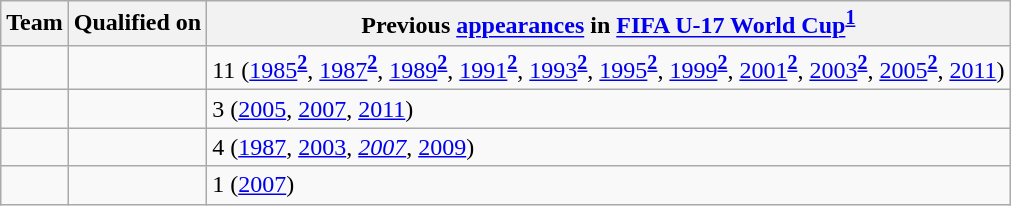<table class="wikitable sortable">
<tr>
<th>Team</th>
<th>Qualified on</th>
<th data-sort-type="number">Previous <a href='#'>appearances</a> in <a href='#'>FIFA U-17 World Cup</a><sup><a href='#'>1</a></sup></th>
</tr>
<tr>
<td></td>
<td></td>
<td>11 (<a href='#'>1985</a><sup><strong><a href='#'>2</a></strong></sup>, <a href='#'>1987</a><sup><strong><a href='#'>2</a></strong></sup>, <a href='#'>1989</a><sup><strong><a href='#'>2</a></strong></sup>, <a href='#'>1991</a><sup><strong><a href='#'>2</a></strong></sup>, <a href='#'>1993</a><sup><strong><a href='#'>2</a></strong></sup>, <a href='#'>1995</a><sup><strong><a href='#'>2</a></strong></sup>, <a href='#'>1999</a><sup><strong><a href='#'>2</a></strong></sup>, <a href='#'>2001</a><sup><strong><a href='#'>2</a></strong></sup>, <a href='#'>2003</a><sup><strong><a href='#'>2</a></strong></sup>, <a href='#'>2005</a><sup><strong><a href='#'>2</a></strong></sup>, <a href='#'>2011</a>)</td>
</tr>
<tr>
<td></td>
<td></td>
<td>3 (<a href='#'>2005</a>, <a href='#'>2007</a>, <a href='#'>2011</a>)</td>
</tr>
<tr>
<td></td>
<td></td>
<td>4 (<a href='#'>1987</a>, <a href='#'>2003</a>, <em><a href='#'>2007</a></em>, <a href='#'>2009</a>)</td>
</tr>
<tr>
<td></td>
<td></td>
<td>1 (<a href='#'>2007</a>)</td>
</tr>
</table>
